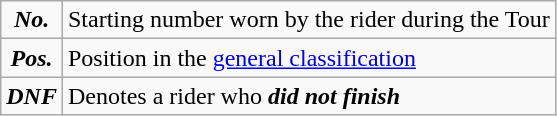<table class="wikitable">
<tr>
<td align=center><strong><em>No.</em></strong></td>
<td>Starting number worn by the rider during the Tour</td>
</tr>
<tr>
<td align=center><strong><em>Pos.</em></strong></td>
<td>Position in the <a href='#'>general classification</a></td>
</tr>
<tr>
<td align=center><strong><em>DNF</em></strong></td>
<td>Denotes a rider who <strong><em>did not finish</em></strong></td>
</tr>
</table>
